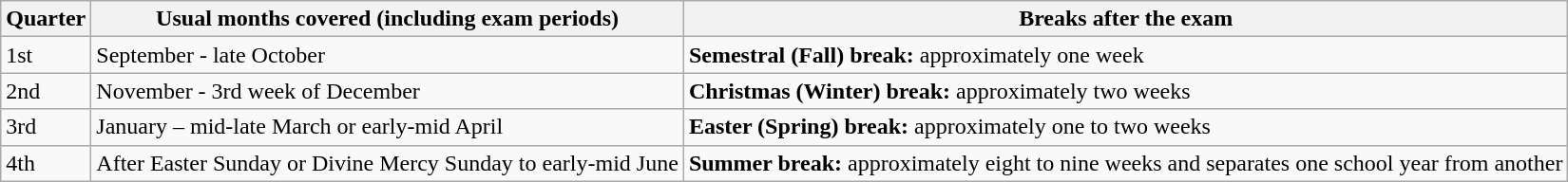<table class="wikitable">
<tr>
<th>Quarter</th>
<th>Usual months covered (including exam periods)</th>
<th>Breaks after the exam</th>
</tr>
<tr>
<td>1st</td>
<td>September - late October</td>
<td><strong>Semestral (Fall) break:</strong> approximately one week</td>
</tr>
<tr>
<td>2nd</td>
<td>November - 3rd week of December</td>
<td><strong>Christmas (Winter) break:</strong> approximately two weeks</td>
</tr>
<tr>
<td>3rd</td>
<td>January – mid-late March or early-mid April</td>
<td><strong>Easter (Spring) break:</strong> approximately one to two weeks</td>
</tr>
<tr>
<td>4th</td>
<td>After Easter Sunday or Divine Mercy Sunday to early-mid June</td>
<td><strong>Summer break:</strong> approximately eight to nine weeks and separates one school year from another</td>
</tr>
</table>
